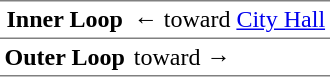<table border="1" cellspacing="0" cellpadding="3" frame="hsides" rules="rows">
<tr>
<th><span>Inner Loop</span></th>
<td>←  toward <a href='#'>City Hall</a></td>
</tr>
<tr>
<th><span>Outer Loop</span></th>
<td>  toward  →</td>
</tr>
</table>
